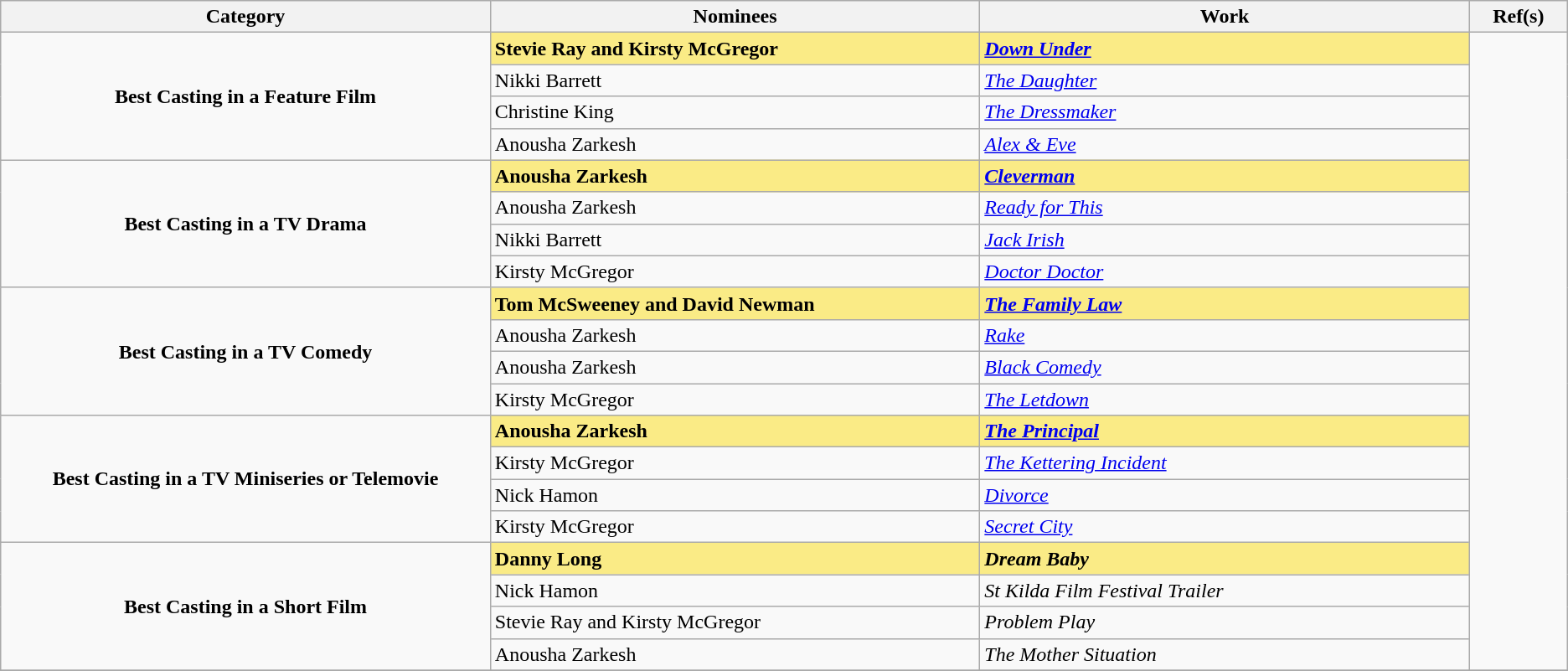<table class="wikitable sortable">
<tr>
<th width="25%">Category</th>
<th width="25%">Nominees</th>
<th width="25%">Work</th>
<th scope="col" style="width:5%;" class="unsortable">Ref(s)</th>
</tr>
<tr>
<td rowspan=4 align="center"><strong>Best Casting in a Feature Film</strong></td>
<td style="background:#FAEB86"><strong>Stevie Ray and Kirsty McGregor</strong></td>
<td style="background:#FAEB86"><strong><em><a href='#'>Down Under</a></em></strong></td>
<td rowspan=20 align="center"></td>
</tr>
<tr>
<td>Nikki Barrett</td>
<td><em><a href='#'>The Daughter</a></em></td>
</tr>
<tr>
<td>Christine King</td>
<td><em><a href='#'>The Dressmaker</a></em></td>
</tr>
<tr>
<td>Anousha Zarkesh</td>
<td><em><a href='#'>Alex & Eve</a></em></td>
</tr>
<tr>
<td rowspan=4 align="center"><strong>Best Casting in a TV Drama</strong></td>
<td style="background:#FAEB86"><strong>Anousha Zarkesh</strong></td>
<td style="background:#FAEB86"><strong><em><a href='#'>Cleverman</a></em></strong></td>
</tr>
<tr>
<td>Anousha Zarkesh</td>
<td><em><a href='#'>Ready for This</a></em></td>
</tr>
<tr>
<td>Nikki Barrett</td>
<td><em><a href='#'>Jack Irish</a></em></td>
</tr>
<tr>
<td>Kirsty McGregor</td>
<td><em><a href='#'>Doctor Doctor</a></em></td>
</tr>
<tr>
<td rowspan=4 align="center"><strong>Best Casting in a TV Comedy</strong></td>
<td style="background:#FAEB86"><strong>Tom McSweeney and David Newman</strong></td>
<td style="background:#FAEB86"><strong><em><a href='#'>The Family Law</a></em></strong></td>
</tr>
<tr>
<td>Anousha Zarkesh</td>
<td><em><a href='#'>Rake</a></em></td>
</tr>
<tr>
<td>Anousha Zarkesh</td>
<td><em><a href='#'>Black Comedy</a></em></td>
</tr>
<tr>
<td>Kirsty McGregor</td>
<td><em><a href='#'>The Letdown</a></em></td>
</tr>
<tr>
<td rowspan=4 align="center"><strong>Best Casting in a TV Miniseries or Telemovie</strong></td>
<td style="background:#FAEB86"><strong>Anousha Zarkesh</strong></td>
<td style="background:#FAEB86"><strong><em><a href='#'>The Principal</a></em></strong></td>
</tr>
<tr>
<td>Kirsty McGregor</td>
<td><em><a href='#'>The Kettering Incident</a></em></td>
</tr>
<tr>
<td>Nick Hamon</td>
<td><em><a href='#'>Divorce</a></em></td>
</tr>
<tr>
<td>Kirsty McGregor</td>
<td><em><a href='#'>Secret City</a></em></td>
</tr>
<tr>
<td rowspan=4 align="center"><strong>Best Casting in a Short Film</strong></td>
<td style="background:#FAEB86"><strong>Danny Long</strong></td>
<td style="background:#FAEB86"><strong><em>Dream Baby</em></strong></td>
</tr>
<tr>
<td>Nick Hamon</td>
<td><em>St Kilda Film Festival Trailer</em></td>
</tr>
<tr>
<td>Stevie Ray and Kirsty McGregor</td>
<td><em>Problem Play</em></td>
</tr>
<tr>
<td>Anousha Zarkesh</td>
<td><em>The Mother Situation</em></td>
</tr>
<tr>
</tr>
</table>
